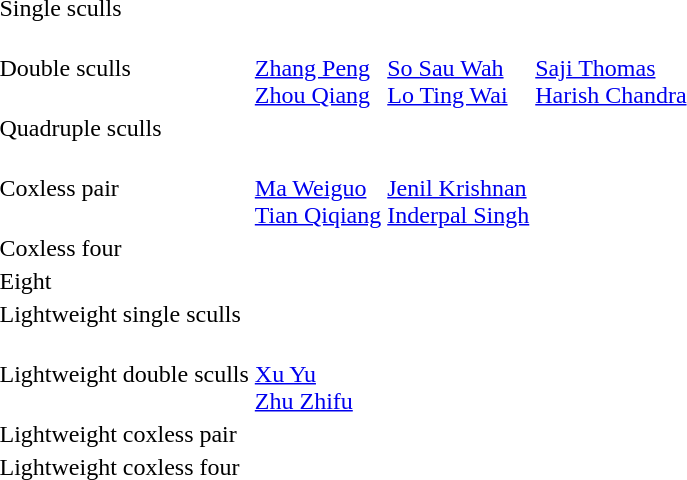<table>
<tr>
<td>Single sculls</td>
<td></td>
<td></td>
<td></td>
</tr>
<tr>
<td>Double sculls</td>
<td><br><a href='#'>Zhang Peng</a><br><a href='#'>Zhou Qiang</a></td>
<td><br><a href='#'>So Sau Wah</a><br><a href='#'>Lo Ting Wai</a></td>
<td><br><a href='#'>Saji Thomas</a><br><a href='#'>Harish Chandra</a></td>
</tr>
<tr>
<td>Quadruple sculls</td>
<td></td>
<td></td>
<td></td>
</tr>
<tr>
<td>Coxless pair</td>
<td><br><a href='#'>Ma Weiguo</a><br><a href='#'>Tian Qiqiang</a></td>
<td><br><a href='#'>Jenil Krishnan</a><br><a href='#'>Inderpal Singh</a></td>
<td valign=top></td>
</tr>
<tr>
<td>Coxless four</td>
<td></td>
<td></td>
<td></td>
</tr>
<tr>
<td>Eight</td>
<td></td>
<td></td>
<td></td>
</tr>
<tr>
<td>Lightweight single sculls</td>
<td></td>
<td></td>
<td></td>
</tr>
<tr>
<td>Lightweight double sculls</td>
<td><br><a href='#'>Xu Yu</a><br><a href='#'>Zhu Zhifu</a></td>
<td valign=top></td>
<td valign=top></td>
</tr>
<tr>
<td>Lightweight coxless pair</td>
<td></td>
<td></td>
<td></td>
</tr>
<tr>
<td>Lightweight coxless four</td>
<td></td>
<td></td>
<td></td>
</tr>
</table>
